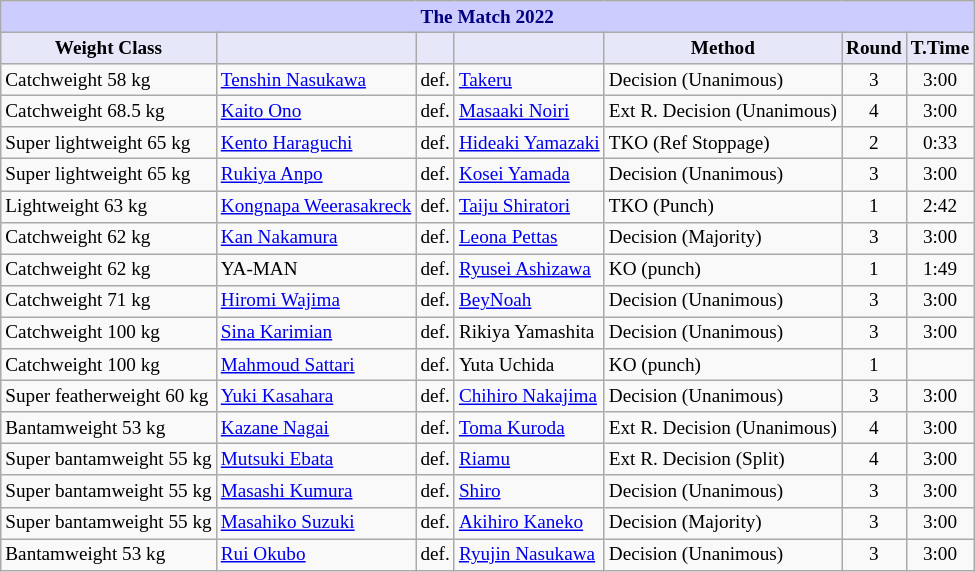<table class="wikitable" style="font-size: 80%;">
<tr>
<th colspan="7" style="background-color: #ccf; color: #000080; text-align: center;"><strong>The Match 2022</strong></th>
</tr>
<tr>
<th colspan="1" style="background-color: #E6E8FA; color: #000000; text-align: center;">Weight Class</th>
<th colspan="1" style="background-color: #E6E8FA; color: #000000; text-align: center;"></th>
<th colspan="1" style="background-color: #E6E8FA; color: #000000; text-align: center;"></th>
<th colspan="1" style="background-color: #E6E8FA; color: #000000; text-align: center;"></th>
<th colspan="1" style="background-color: #E6E8FA; color: #000000; text-align: center;">Method</th>
<th colspan="1" style="background-color: #E6E8FA; color: #000000; text-align: center;">Round</th>
<th colspan="1" style="background-color: #E6E8FA; color: #000000; text-align: center;">T.Time</th>
</tr>
<tr>
<td>Catchweight 58 kg</td>
<td> <a href='#'>Tenshin Nasukawa</a></td>
<td align="center">def.</td>
<td> <a href='#'>Takeru</a></td>
<td>Decision (Unanimous)</td>
<td align="center">3</td>
<td align="center">3:00</td>
</tr>
<tr>
<td>Catchweight 68.5 kg</td>
<td> <a href='#'>Kaito Ono</a></td>
<td align="center">def.</td>
<td> <a href='#'>Masaaki Noiri</a></td>
<td>Ext R. Decision (Unanimous)</td>
<td align="center">4</td>
<td align="center">3:00</td>
</tr>
<tr>
<td>Super lightweight 65 kg</td>
<td> <a href='#'>Kento Haraguchi</a></td>
<td align="center">def.</td>
<td> <a href='#'>Hideaki Yamazaki</a></td>
<td>TKO (Ref Stoppage)</td>
<td align="center">2</td>
<td align="center">0:33</td>
</tr>
<tr>
<td>Super lightweight 65 kg</td>
<td> <a href='#'>Rukiya Anpo</a></td>
<td align="center">def.</td>
<td> <a href='#'>Kosei Yamada</a></td>
<td>Decision (Unanimous)</td>
<td align="center">3</td>
<td align="center">3:00</td>
</tr>
<tr>
<td>Lightweight 63 kg</td>
<td> <a href='#'>Kongnapa Weerasakreck</a></td>
<td align="center">def.</td>
<td> <a href='#'>Taiju Shiratori</a></td>
<td>TKO (Punch)</td>
<td align="center">1</td>
<td align="center">2:42</td>
</tr>
<tr>
<td>Catchweight 62 kg</td>
<td> <a href='#'>Kan Nakamura</a></td>
<td align="center">def.</td>
<td> <a href='#'>Leona Pettas</a></td>
<td>Decision (Majority)</td>
<td align="center">3</td>
<td align="center">3:00</td>
</tr>
<tr>
<td>Catchweight 62 kg</td>
<td> YA-MAN</td>
<td align="center">def.</td>
<td> <a href='#'>Ryusei Ashizawa</a></td>
<td>KO (punch)</td>
<td align="center">1</td>
<td align="center">1:49</td>
</tr>
<tr>
<td>Catchweight 71 kg</td>
<td> <a href='#'>Hiromi Wajima</a></td>
<td align="center">def.</td>
<td> <a href='#'>BeyNoah</a></td>
<td>Decision (Unanimous)</td>
<td align="center">3</td>
<td align="center">3:00</td>
</tr>
<tr>
<td>Catchweight 100 kg</td>
<td> <a href='#'>Sina Karimian</a></td>
<td align="center">def.</td>
<td> Rikiya Yamashita</td>
<td>Decision (Unanimous)</td>
<td align="center">3</td>
<td align="center">3:00</td>
</tr>
<tr>
<td>Catchweight 100 kg</td>
<td> <a href='#'>Mahmoud Sattari</a></td>
<td align="center">def.</td>
<td> Yuta Uchida</td>
<td>KO (punch)</td>
<td align="center">1</td>
<td align="center"></td>
</tr>
<tr>
<td>Super featherweight 60 kg</td>
<td> <a href='#'>Yuki Kasahara</a></td>
<td align="center">def.</td>
<td> <a href='#'>Chihiro Nakajima</a></td>
<td>Decision (Unanimous)</td>
<td align="center">3</td>
<td align="center">3:00</td>
</tr>
<tr>
<td>Bantamweight 53 kg</td>
<td> <a href='#'>Kazane Nagai</a></td>
<td align="center">def.</td>
<td> <a href='#'>Toma Kuroda</a></td>
<td>Ext R. Decision (Unanimous)</td>
<td align="center">4</td>
<td align="center">3:00</td>
</tr>
<tr>
<td>Super bantamweight 55 kg</td>
<td> <a href='#'>Mutsuki Ebata</a></td>
<td align="center">def.</td>
<td> <a href='#'>Riamu</a></td>
<td>Ext R. Decision (Split)</td>
<td align="center">4</td>
<td align="center">3:00</td>
</tr>
<tr>
<td>Super bantamweight 55 kg</td>
<td> <a href='#'>Masashi Kumura</a></td>
<td align="center">def.</td>
<td> <a href='#'>Shiro</a></td>
<td>Decision (Unanimous)</td>
<td align="center">3</td>
<td align="center">3:00</td>
</tr>
<tr>
<td>Super bantamweight 55 kg</td>
<td> <a href='#'>Masahiko Suzuki</a></td>
<td align="center">def.</td>
<td> <a href='#'>Akihiro Kaneko</a></td>
<td>Decision (Majority)</td>
<td align="center">3</td>
<td align="center">3:00</td>
</tr>
<tr>
<td>Bantamweight 53 kg</td>
<td> <a href='#'>Rui Okubo</a></td>
<td align="center">def.</td>
<td> <a href='#'>Ryujin Nasukawa</a></td>
<td>Decision (Unanimous)</td>
<td align="center">3</td>
<td align="center">3:00</td>
</tr>
</table>
